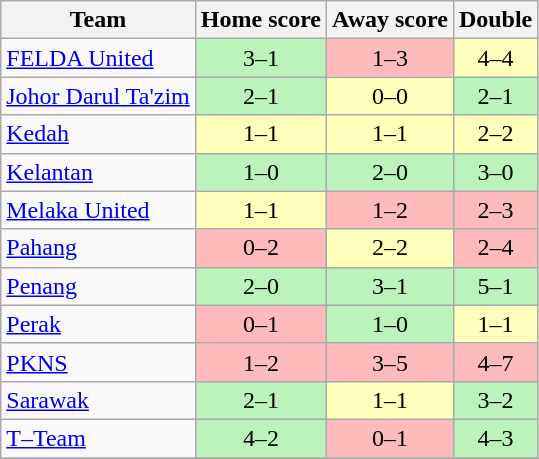<table class="wikitable" style="text-align: center;">
<tr>
<th>Team</th>
<th>Home score</th>
<th>Away score</th>
<th>Double </th>
</tr>
<tr>
<td align=left><a href='#'>FELDA United</a></td>
<td style="background:#BBF3BB;">3–1</td>
<td style="background:#FFBBBB;">1–3</td>
<td style="background:#FFFFBB;">4–4</td>
</tr>
<tr>
<td align=left><a href='#'>Johor Darul Ta'zim</a></td>
<td style="background:#BBF3BB;">2–1</td>
<td style="background:#FFFFBB;">0–0</td>
<td style="background:#BBF3BB;">2–1</td>
</tr>
<tr>
<td align=left><a href='#'>Kedah</a></td>
<td style="background:#FFFFBB;">1–1</td>
<td style="background:#FFFFBB;">1–1</td>
<td style="background:#FFFFBB;">2–2</td>
</tr>
<tr>
<td align=left><a href='#'>Kelantan</a></td>
<td style="background:#BBF3BB;">1–0</td>
<td style="background:#BBF3BB;">2–0</td>
<td style="background:#BBF3BB;">3–0</td>
</tr>
<tr>
<td align=left><a href='#'>Melaka United</a></td>
<td style="background:#FFFFBB;">1–1</td>
<td style="background:#FFBBBB;">1–2</td>
<td style="background:#FFBBBB;">2–3</td>
</tr>
<tr>
<td align=left><a href='#'>Pahang</a></td>
<td style="background:#FFBBBB;">0–2</td>
<td style="background:#FFFFBB;">2–2</td>
<td style="background:#FFBBBB;">2–4</td>
</tr>
<tr>
<td align=left><a href='#'>Penang</a></td>
<td style="background:#BBF3BB;">2–0</td>
<td style="background:#BBF3BB;">3–1</td>
<td style="background:#BBF3BB;">5–1</td>
</tr>
<tr>
<td align=left><a href='#'>Perak</a></td>
<td style="background:#FFBBBB;">0–1</td>
<td style="background:#BBF3BB;">1–0</td>
<td style="background:#FFFFBB;">1–1</td>
</tr>
<tr>
<td align=left><a href='#'>PKNS</a></td>
<td style="background:#FFBBBB;">1–2</td>
<td style="background:#FFBBBB;">3–5</td>
<td style="background:#FFBBBB;">4–7</td>
</tr>
<tr>
<td align=left><a href='#'>Sarawak</a></td>
<td style="background:#BBF3BB;">2–1</td>
<td style="background:#FFFFBB;">1–1</td>
<td style="background:#BBF3BB;">3–2</td>
</tr>
<tr>
<td align=left><a href='#'>T–Team</a></td>
<td style="background:#BBF3BB;">4–2</td>
<td style="background:#FFBBBB;">0–1</td>
<td style="background:#BBF3BB;">4–3</td>
</tr>
<tr>
</tr>
</table>
